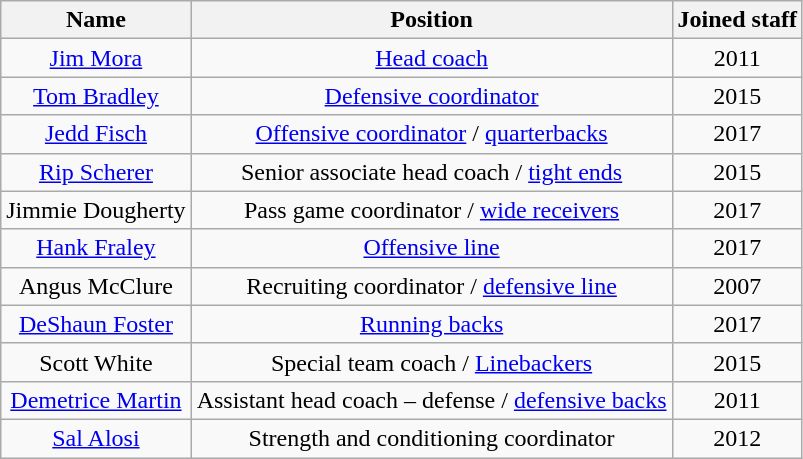<table class="wikitable">
<tr>
<th>Name</th>
<th>Position</th>
<th>Joined staff</th>
</tr>
<tr align="center">
<td><a href='#'>Jim Mora</a></td>
<td><a href='#'>Head coach</a></td>
<td>2011</td>
</tr>
<tr align="center">
<td><a href='#'>Tom Bradley</a></td>
<td><a href='#'>Defensive coordinator</a></td>
<td>2015</td>
</tr>
<tr align="center">
<td><a href='#'>Jedd Fisch</a></td>
<td><a href='#'>Offensive coordinator</a> / <a href='#'>quarterbacks</a></td>
<td>2017</td>
</tr>
<tr align="center">
<td><a href='#'>Rip Scherer</a></td>
<td>Senior associate head coach / <a href='#'>tight ends</a></td>
<td>2015</td>
</tr>
<tr align="center">
<td>Jimmie Dougherty</td>
<td>Pass game coordinator / <a href='#'>wide receivers</a></td>
<td>2017</td>
</tr>
<tr align="center">
<td><a href='#'>Hank Fraley</a></td>
<td><a href='#'>Offensive line</a></td>
<td>2017</td>
</tr>
<tr align="center">
<td>Angus McClure</td>
<td>Recruiting coordinator / <a href='#'>defensive line</a></td>
<td>2007</td>
</tr>
<tr align="center">
<td><a href='#'>DeShaun Foster</a></td>
<td><a href='#'>Running backs</a></td>
<td>2017</td>
</tr>
<tr align="center">
<td>Scott White</td>
<td>Special team coach / <a href='#'>Linebackers</a></td>
<td>2015</td>
</tr>
<tr align="center">
<td><a href='#'>Demetrice Martin</a></td>
<td>Assistant head coach – defense / <a href='#'>defensive backs</a></td>
<td>2011</td>
</tr>
<tr align="center">
<td><a href='#'>Sal Alosi</a></td>
<td>Strength and conditioning coordinator</td>
<td>2012</td>
</tr>
</table>
